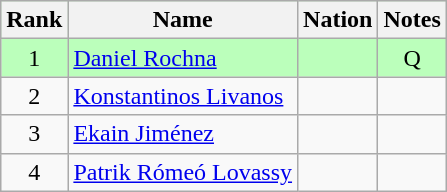<table class="wikitable sortable" style="text-align:center">
<tr bgcolor=bbffbb>
<th>Rank</th>
<th>Name</th>
<th>Nation</th>
<th>Notes</th>
</tr>
<tr bgcolor=bbffbb>
<td>1</td>
<td align=left><a href='#'>Daniel Rochna</a></td>
<td align=left></td>
<td>Q</td>
</tr>
<tr>
<td>2</td>
<td align=left><a href='#'>Konstantinos Livanos</a></td>
<td align=left></td>
<td></td>
</tr>
<tr>
<td>3</td>
<td align=left><a href='#'>Ekain Jiménez</a></td>
<td align=left></td>
<td></td>
</tr>
<tr>
<td>4</td>
<td align=left><a href='#'>Patrik Rómeó Lovassy</a></td>
<td align=left></td>
<td></td>
</tr>
</table>
